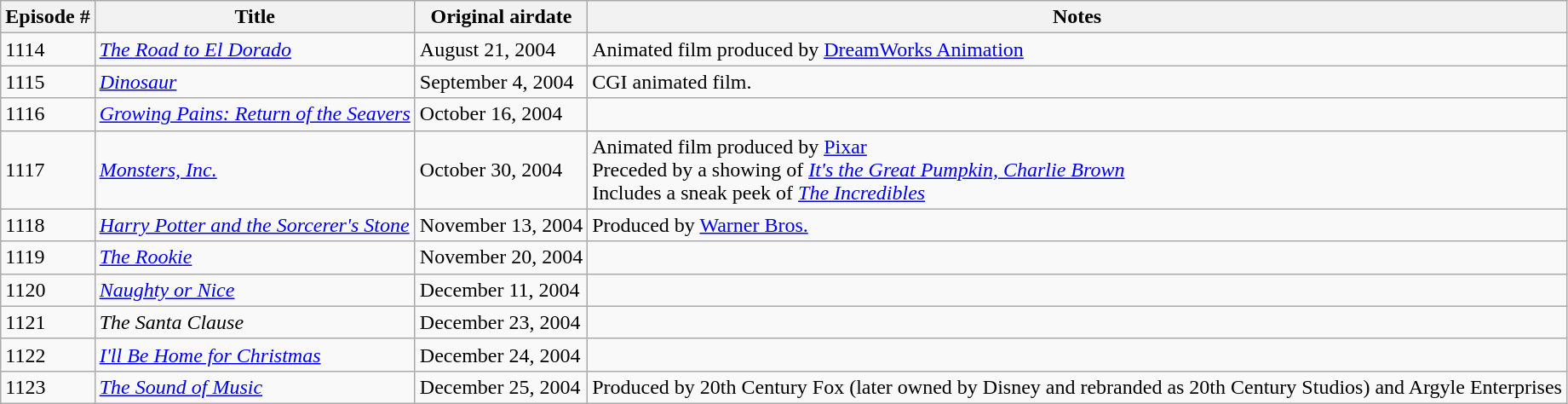<table class="wikitable sortable">
<tr>
<th>Episode #</th>
<th>Title</th>
<th>Original airdate</th>
<th>Notes</th>
</tr>
<tr>
<td>1114</td>
<td><em><a href='#'>The Road to El Dorado</a></em></td>
<td>August 21, 2004</td>
<td>Animated film produced by <a href='#'>DreamWorks Animation</a></td>
</tr>
<tr>
<td>1115</td>
<td><em><a href='#'>Dinosaur</a></em></td>
<td>September 4, 2004</td>
<td>CGI animated film.</td>
</tr>
<tr>
<td>1116</td>
<td><em><a href='#'>Growing Pains: Return of the Seavers</a></em></td>
<td>October 16, 2004</td>
<td></td>
</tr>
<tr>
<td>1117</td>
<td><em><a href='#'>Monsters, Inc.</a></em></td>
<td>October 30, 2004</td>
<td>Animated film produced by <a href='#'>Pixar</a><br>Preceded by a showing of <em><a href='#'>It's the Great Pumpkin, Charlie Brown</a></em><br>Includes a sneak peek of <em><a href='#'>The Incredibles</a></em></td>
</tr>
<tr>
<td>1118</td>
<td><em><a href='#'>Harry Potter and the Sorcerer's Stone</a></em></td>
<td>November 13, 2004</td>
<td>Produced by <a href='#'>Warner Bros.</a></td>
</tr>
<tr>
<td>1119</td>
<td><em><a href='#'>The Rookie</a></em></td>
<td>November 20, 2004</td>
<td></td>
</tr>
<tr>
<td>1120</td>
<td><em><a href='#'>Naughty or Nice</a></em></td>
<td>December 11, 2004</td>
<td></td>
</tr>
<tr>
<td>1121</td>
<td><em>The Santa Clause</em></td>
<td>December 23, 2004</td>
<td></td>
</tr>
<tr>
<td>1122</td>
<td><em><a href='#'>I'll Be Home for Christmas</a></em></td>
<td>December 24, 2004</td>
<td></td>
</tr>
<tr>
<td>1123</td>
<td><em><a href='#'>The Sound of Music</a></em></td>
<td>December 25, 2004</td>
<td>Produced by 20th Century Fox (later owned by Disney and rebranded as 20th Century Studios) and Argyle Enterprises</td>
</tr>
</table>
